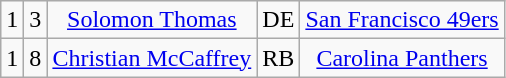<table class="wikitable" style="text-align:center">
<tr>
<td>1</td>
<td>3</td>
<td><a href='#'>Solomon Thomas</a></td>
<td>DE</td>
<td><a href='#'>San Francisco 49ers</a></td>
</tr>
<tr>
<td>1</td>
<td>8</td>
<td><a href='#'>Christian McCaffrey</a></td>
<td>RB</td>
<td><a href='#'>Carolina Panthers</a></td>
</tr>
</table>
